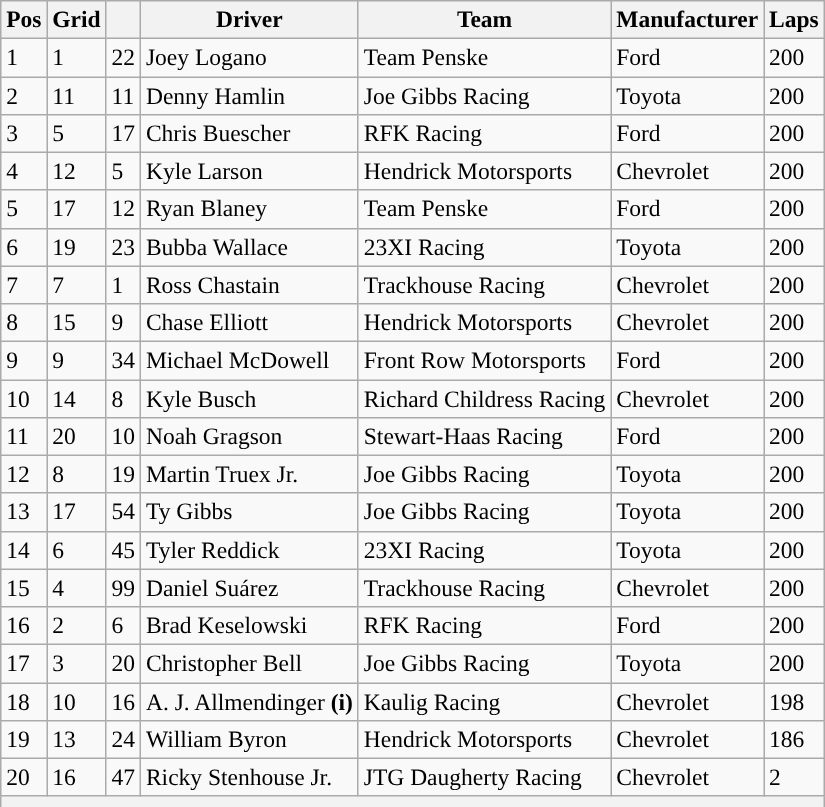<table class="wikitable" style="font-size:98%">
<tr>
<th>Pos</th>
<th>Grid</th>
<th></th>
<th>Driver</th>
<th>Team</th>
<th>Manufacturer</th>
<th>Laps</th>
</tr>
<tr>
<td>1</td>
<td>1</td>
<td>22</td>
<td>Joey Logano</td>
<td>Team Penske</td>
<td>Ford</td>
<td>200</td>
</tr>
<tr>
<td>2</td>
<td>11</td>
<td>11</td>
<td>Denny Hamlin</td>
<td>Joe Gibbs Racing</td>
<td>Toyota</td>
<td>200</td>
</tr>
<tr>
<td>3</td>
<td>5</td>
<td>17</td>
<td>Chris Buescher</td>
<td>RFK Racing</td>
<td>Ford</td>
<td>200</td>
</tr>
<tr>
<td>4</td>
<td>12</td>
<td>5</td>
<td>Kyle Larson</td>
<td>Hendrick Motorsports</td>
<td>Chevrolet</td>
<td>200</td>
</tr>
<tr>
<td>5</td>
<td>17</td>
<td>12</td>
<td>Ryan Blaney</td>
<td>Team Penske</td>
<td>Ford</td>
<td>200</td>
</tr>
<tr>
<td>6</td>
<td>19</td>
<td>23</td>
<td>Bubba Wallace</td>
<td>23XI Racing</td>
<td>Toyota</td>
<td>200</td>
</tr>
<tr>
<td>7</td>
<td>7</td>
<td>1</td>
<td>Ross Chastain</td>
<td>Trackhouse Racing</td>
<td>Chevrolet</td>
<td>200</td>
</tr>
<tr>
<td>8</td>
<td>15</td>
<td>9</td>
<td>Chase Elliott</td>
<td>Hendrick Motorsports</td>
<td>Chevrolet</td>
<td>200</td>
</tr>
<tr>
<td>9</td>
<td>9</td>
<td>34</td>
<td>Michael McDowell</td>
<td>Front Row Motorsports</td>
<td>Ford</td>
<td>200</td>
</tr>
<tr>
<td>10</td>
<td>14</td>
<td>8</td>
<td>Kyle Busch</td>
<td>Richard Childress Racing</td>
<td>Chevrolet</td>
<td>200</td>
</tr>
<tr>
<td>11</td>
<td>20</td>
<td>10</td>
<td>Noah Gragson</td>
<td>Stewart-Haas Racing</td>
<td>Ford</td>
<td>200</td>
</tr>
<tr>
<td>12</td>
<td>8</td>
<td>19</td>
<td>Martin Truex Jr.</td>
<td>Joe Gibbs Racing</td>
<td>Toyota</td>
<td>200</td>
</tr>
<tr>
<td>13</td>
<td>17</td>
<td>54</td>
<td>Ty Gibbs</td>
<td>Joe Gibbs Racing</td>
<td>Toyota</td>
<td>200</td>
</tr>
<tr>
<td>14</td>
<td>6</td>
<td>45</td>
<td>Tyler Reddick</td>
<td>23XI Racing</td>
<td>Toyota</td>
<td>200</td>
</tr>
<tr>
<td>15</td>
<td>4</td>
<td>99</td>
<td>Daniel Suárez</td>
<td>Trackhouse Racing</td>
<td>Chevrolet</td>
<td>200</td>
</tr>
<tr>
<td>16</td>
<td>2</td>
<td>6</td>
<td>Brad Keselowski</td>
<td>RFK Racing</td>
<td>Ford</td>
<td>200</td>
</tr>
<tr>
<td>17</td>
<td>3</td>
<td>20</td>
<td>Christopher Bell</td>
<td>Joe Gibbs Racing</td>
<td>Toyota</td>
<td>200</td>
</tr>
<tr>
<td>18</td>
<td>10</td>
<td>16</td>
<td>A. J. Allmendinger <strong>(i)</strong></td>
<td>Kaulig Racing</td>
<td>Chevrolet</td>
<td>198</td>
</tr>
<tr>
<td>19</td>
<td>13</td>
<td>24</td>
<td>William Byron</td>
<td>Hendrick Motorsports</td>
<td>Chevrolet</td>
<td>186</td>
</tr>
<tr>
<td>20</td>
<td>16</td>
<td>47</td>
<td>Ricky Stenhouse Jr.</td>
<td>JTG Daugherty Racing</td>
<td>Chevrolet</td>
<td>2</td>
</tr>
<tr>
<th colspan="7"></th>
</tr>
</table>
